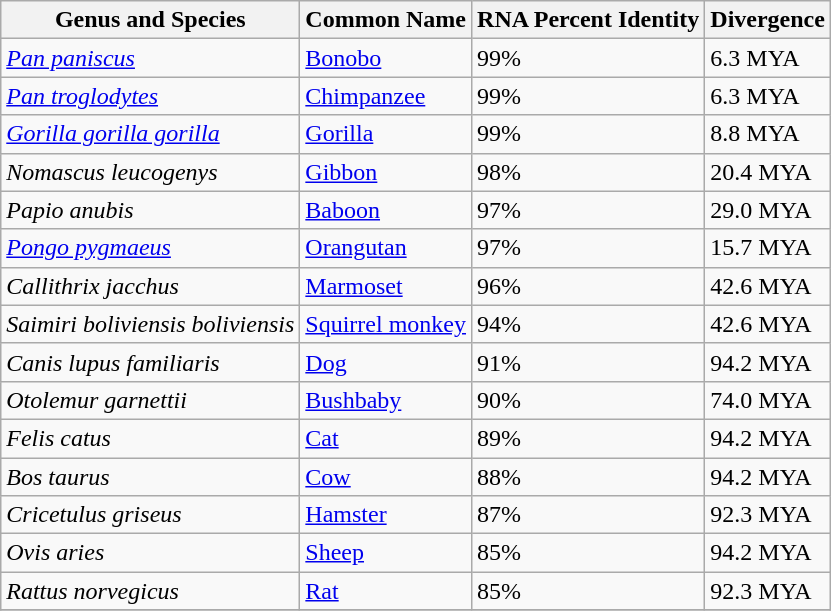<table class="wikitable sortable">
<tr>
<th>Genus and Species</th>
<th>Common Name</th>
<th>RNA Percent Identity</th>
<th>Divergence</th>
</tr>
<tr>
<td><em><a href='#'>Pan paniscus</a></em></td>
<td><a href='#'>Bonobo</a></td>
<td>99%</td>
<td>6.3 MYA</td>
</tr>
<tr>
<td><em><a href='#'>Pan troglodytes</a></em></td>
<td><a href='#'>Chimpanzee</a></td>
<td>99%</td>
<td>6.3 MYA</td>
</tr>
<tr>
<td><em><a href='#'>Gorilla gorilla gorilla</a></em></td>
<td><a href='#'>Gorilla</a></td>
<td>99%</td>
<td>8.8 MYA</td>
</tr>
<tr>
<td><em>Nomascus leucogenys</em></td>
<td><a href='#'>Gibbon</a></td>
<td>98%</td>
<td>20.4 MYA</td>
</tr>
<tr>
<td><em>Papio anubis</em></td>
<td><a href='#'>Baboon</a></td>
<td>97%</td>
<td>29.0 MYA</td>
</tr>
<tr>
<td><em><a href='#'>Pongo pygmaeus</a></em></td>
<td><a href='#'>Orangutan</a></td>
<td>97%</td>
<td>15.7 MYA</td>
</tr>
<tr>
<td><em>Callithrix jacchus</em></td>
<td><a href='#'>Marmoset</a></td>
<td>96%</td>
<td>42.6 MYA</td>
</tr>
<tr>
<td><em>Saimiri boliviensis boliviensis</em></td>
<td><a href='#'>Squirrel monkey</a></td>
<td>94%</td>
<td>42.6 MYA</td>
</tr>
<tr>
<td><em>Canis lupus familiaris</em></td>
<td><a href='#'>Dog</a></td>
<td>91%</td>
<td>94.2 MYA</td>
</tr>
<tr>
<td><em>Otolemur garnettii</em></td>
<td><a href='#'>Bushbaby</a></td>
<td>90%</td>
<td>74.0 MYA</td>
</tr>
<tr>
<td><em>Felis catus</em></td>
<td><a href='#'>Cat</a></td>
<td>89%</td>
<td>94.2 MYA</td>
</tr>
<tr>
<td><em>Bos taurus</em></td>
<td><a href='#'>Cow</a></td>
<td>88%</td>
<td>94.2 MYA</td>
</tr>
<tr>
<td><em>Cricetulus griseus</em></td>
<td><a href='#'>Hamster</a></td>
<td>87%</td>
<td>92.3 MYA</td>
</tr>
<tr>
<td><em>Ovis aries</em></td>
<td><a href='#'>Sheep</a></td>
<td>85%</td>
<td>94.2 MYA</td>
</tr>
<tr>
<td><em>Rattus norvegicus</em></td>
<td><a href='#'>Rat</a></td>
<td>85%</td>
<td>92.3 MYA</td>
</tr>
<tr>
</tr>
</table>
